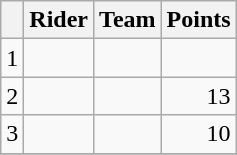<table class="wikitable">
<tr>
<th></th>
<th>Rider</th>
<th>Team</th>
<th>Points</th>
</tr>
<tr>
<td>1</td>
<td> </td>
<td></td>
<td align="right"></td>
</tr>
<tr>
<td>2</td>
<td></td>
<td></td>
<td align="right">13</td>
</tr>
<tr>
<td>3</td>
<td></td>
<td></td>
<td align="right">10</td>
</tr>
<tr>
</tr>
</table>
